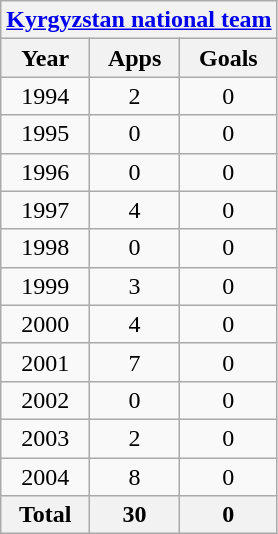<table class="wikitable" style="text-align:center">
<tr>
<th colspan=3><a href='#'>Kyrgyzstan national team</a></th>
</tr>
<tr>
<th>Year</th>
<th>Apps</th>
<th>Goals</th>
</tr>
<tr>
<td>1994</td>
<td>2</td>
<td>0</td>
</tr>
<tr>
<td>1995</td>
<td>0</td>
<td>0</td>
</tr>
<tr>
<td>1996</td>
<td>0</td>
<td>0</td>
</tr>
<tr>
<td>1997</td>
<td>4</td>
<td>0</td>
</tr>
<tr>
<td>1998</td>
<td>0</td>
<td>0</td>
</tr>
<tr>
<td>1999</td>
<td>3</td>
<td>0</td>
</tr>
<tr>
<td>2000</td>
<td>4</td>
<td>0</td>
</tr>
<tr>
<td>2001</td>
<td>7</td>
<td>0</td>
</tr>
<tr>
<td>2002</td>
<td>0</td>
<td>0</td>
</tr>
<tr>
<td>2003</td>
<td>2</td>
<td>0</td>
</tr>
<tr>
<td>2004</td>
<td>8</td>
<td>0</td>
</tr>
<tr>
<th>Total</th>
<th>30</th>
<th>0</th>
</tr>
</table>
